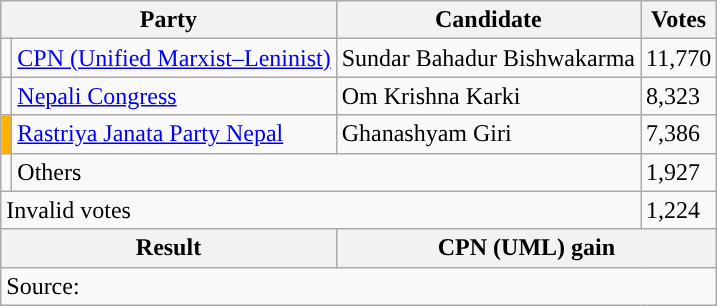<table class="wikitable">
<tr>
<th colspan="2">Party</th>
<th>Candidate</th>
<th>Votes</th>
</tr>
<tr>
<td style="background-color:"></td>
<td><a href='#'>CPN (Unified Marxist–Leninist)</a></td>
<td>Sundar Bahadur Bishwakarma</td>
<td>11,770</td>
</tr>
<tr>
<td style="background-color:"></td>
<td><a href='#'>Nepali Congress</a></td>
<td>Om Krishna Karki</td>
<td>8,323</td>
</tr>
<tr>
<td style="background-color:#ffb300"></td>
<td><a href='#'>Rastriya Janata Party Nepal</a></td>
<td>Ghanashyam Giri</td>
<td>7,386</td>
</tr>
<tr>
<td></td>
<td colspan="2">Others</td>
<td>1,927</td>
</tr>
<tr>
<td colspan="3">Invalid votes</td>
<td>1,224</td>
</tr>
<tr>
<th colspan="2">Result</th>
<th colspan="2">CPN (UML) gain</th>
</tr>
<tr>
<td colspan="4">Source: </td>
</tr>
</table>
